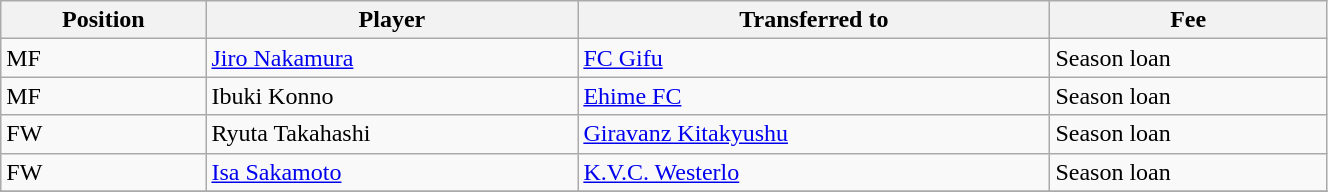<table class="wikitable sortable" style="width:70%; text-align:center; font-size:100%; text-align:left;">
<tr>
<th>Position</th>
<th>Player</th>
<th>Transferred to</th>
<th>Fee</th>
</tr>
<tr>
<td>MF</td>
<td> <a href='#'>Jiro Nakamura</a></td>
<td> <a href='#'>FC Gifu</a></td>
<td>Season loan </td>
</tr>
<tr>
<td>MF</td>
<td> Ibuki Konno</td>
<td> <a href='#'>Ehime FC</a></td>
<td>Season loan </td>
</tr>
<tr>
<td>FW</td>
<td> Ryuta Takahashi</td>
<td> <a href='#'>Giravanz Kitakyushu</a></td>
<td>Season loan </td>
</tr>
<tr>
<td>FW</td>
<td> <a href='#'>Isa Sakamoto</a></td>
<td> <a href='#'>K.V.C. Westerlo</a></td>
<td>Season loan </td>
</tr>
<tr>
</tr>
</table>
